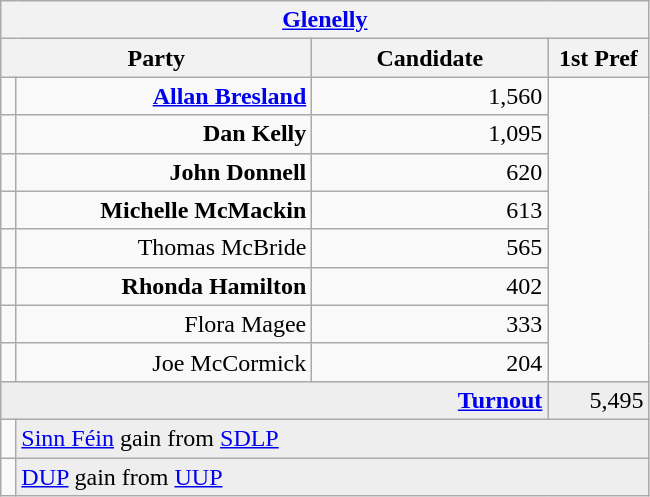<table class="wikitable">
<tr>
<th colspan="4" align="center"><a href='#'>Glenelly</a></th>
</tr>
<tr>
<th colspan="2" align="center" width=200>Party</th>
<th width=150>Candidate</th>
<th width=60>1st Pref</th>
</tr>
<tr>
<td></td>
<td align="right"><strong><a href='#'>Allan Bresland</a></strong></td>
<td align="right">1,560</td>
</tr>
<tr>
<td></td>
<td align="right"><strong>Dan Kelly</strong></td>
<td align="right">1,095</td>
</tr>
<tr>
<td></td>
<td align="right"><strong>John Donnell</strong></td>
<td align="right">620</td>
</tr>
<tr>
<td></td>
<td align="right"><strong>Michelle McMackin</strong></td>
<td align="right">613</td>
</tr>
<tr>
<td></td>
<td align="right">Thomas McBride</td>
<td align="right">565</td>
</tr>
<tr>
<td></td>
<td align="right"><strong>Rhonda Hamilton</strong></td>
<td align="right">402</td>
</tr>
<tr>
<td></td>
<td align="right">Flora Magee</td>
<td align="right">333</td>
</tr>
<tr>
<td></td>
<td align="right">Joe McCormick</td>
<td align="right">204</td>
</tr>
<tr bgcolor="EEEEEE">
<td colspan=3 align="right"><strong><a href='#'>Turnout</a></strong></td>
<td align="right">5,495</td>
</tr>
<tr>
<td bgcolor=></td>
<td colspan=3 bgcolor="EEEEEE"><a href='#'>Sinn Féin</a> gain from <a href='#'>SDLP</a></td>
</tr>
<tr>
<td bgcolor=></td>
<td colspan=3 bgcolor="EEEEEE"><a href='#'>DUP</a> gain from <a href='#'>UUP</a></td>
</tr>
</table>
